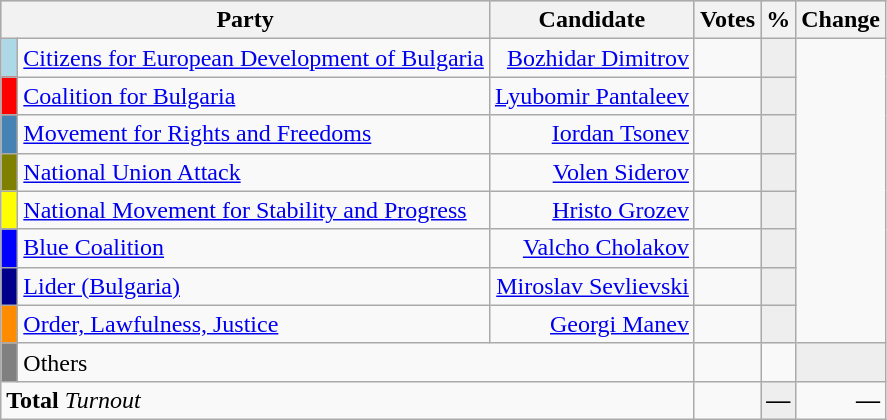<table class="wikitable" border="1">
<tr style="background-color:#C9C9C9">
<th align=left colspan=2 valign=top>Party</th>
<th align-right>Candidate</th>
<th align-right>Votes</th>
<th align=right>%</th>
<th align=right>Change</th>
</tr>
<tr>
<td bgcolor="lightblue"> </td>
<td align=left><a href='#'>Citizens for European Development of Bulgaria</a></td>
<td align=right><a href='#'>Bozhidar Dimitrov</a></td>
<td align=right></td>
<td align=right style="background-color:#EEEEEE"></td>
</tr>
<tr>
<td bgcolor="red"> </td>
<td align=left><a href='#'>Coalition for Bulgaria</a></td>
<td align=right><a href='#'>Lyubomir Pantaleev</a></td>
<td align=right></td>
<td align=right style="background-color:#EEEEEE"></td>
</tr>
<tr>
<td bgcolor="#4682B4"> </td>
<td align=left><a href='#'>Movement for Rights and Freedoms</a></td>
<td align=right><a href='#'>Iordan Tsonev</a></td>
<td align=right></td>
<td align=right style="background-color:#EEEEEE"></td>
</tr>
<tr>
<td bgcolor="#808000"> </td>
<td align=left><a href='#'>National Union Attack</a></td>
<td align=right><a href='#'>Volen Siderov</a></td>
<td align=right></td>
<td align=right style="background-color:#EEEEEE"></td>
</tr>
<tr>
<td bgcolor="yellow"> </td>
<td align=left><a href='#'>National Movement for Stability and Progress</a></td>
<td align=right><a href='#'>Hristo Grozev</a></td>
<td align=right></td>
<td align=right style="background-color:#EEEEEE"></td>
</tr>
<tr>
<td bgcolor="blue"> </td>
<td align=left><a href='#'>Blue Coalition</a></td>
<td align=right><a href='#'>Valcho Cholakov</a></td>
<td align=right></td>
<td align=right style="background-color:#EEEEEE"></td>
</tr>
<tr>
<td bgcolor="darkblue"> </td>
<td align=left><a href='#'>Lider (Bulgaria)</a></td>
<td align=right><a href='#'>Miroslav Sevlievski</a></td>
<td align=right></td>
<td align=right style="background-color:#EEEEEE"></td>
</tr>
<tr>
<td bgcolor="darkorange"> </td>
<td align=left><a href='#'>Order, Lawfulness, Justice</a></td>
<td align=right><a href='#'>Georgi Manev</a></td>
<td align=right></td>
<td align=right style="background-color:#EEEEEE"></td>
</tr>
<tr>
<td bgcolor="grey"> </td>
<td align=left colspan=2>Others</td>
<td align=right></td>
<td align=right></td>
<td align=right style="background-color:#EEEEEE"></td>
</tr>
<tr>
<td align=left colspan=3><strong>Total</strong>      <em> Turnout</em></td>
<td align=right></td>
<td align=right style="background-color:#EEEEEE"><strong>—</strong></td>
<td align=right><strong>—</strong></td>
</tr>
</table>
